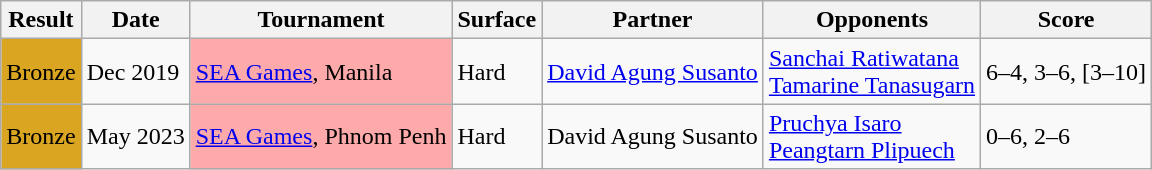<table class="sortable wikitable">
<tr>
<th>Result</th>
<th>Date</th>
<th>Tournament</th>
<th>Surface</th>
<th>Partner</th>
<th>Opponents</th>
<th class="unsortable">Score</th>
</tr>
<tr>
<td style="background:#DAA520">Bronze</td>
<td>Dec 2019</td>
<td style="background:#FFAAAA"><a href='#'>SEA Games</a>, Manila</td>
<td>Hard</td>
<td> <a href='#'>David Agung Susanto</a></td>
<td> <a href='#'>Sanchai Ratiwatana</a> <br>  <a href='#'>Tamarine Tanasugarn</a></td>
<td>6–4, 3–6, [3–10]</td>
</tr>
<tr>
<td style="background:#DAA520">Bronze</td>
<td>May 2023</td>
<td style="background:#FFAAAA"><a href='#'>SEA Games</a>, Phnom Penh</td>
<td>Hard</td>
<td> David Agung Susanto</td>
<td> <a href='#'>Pruchya Isaro</a> <br>  <a href='#'>Peangtarn Plipuech</a></td>
<td>0–6, 2–6</td>
</tr>
</table>
